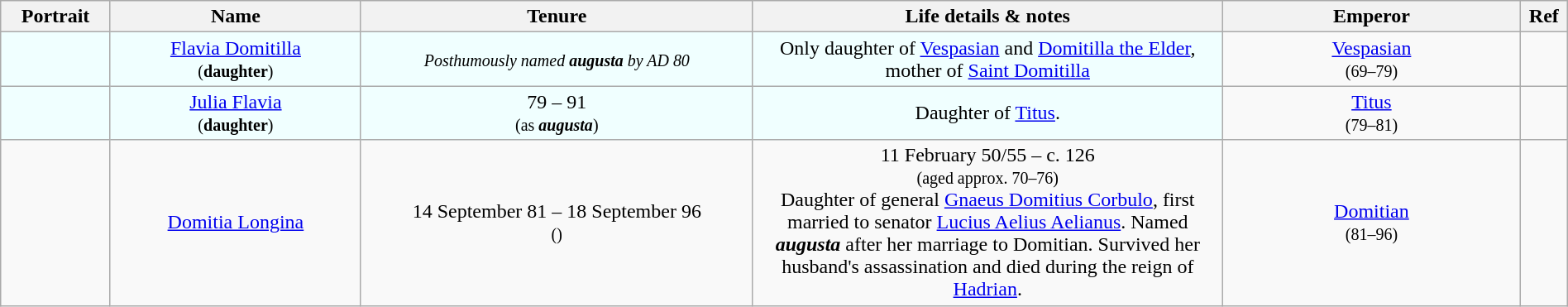<table class="wikitable" style="width:100%; text-align:center;">
<tr>
<th width="7%">Portrait</th>
<th width="16%">Name</th>
<th width="25%">Tenure</th>
<th width="30%">Life details & notes</th>
<th width="19%">Emperor</th>
<th width="3%">Ref</th>
</tr>
<tr>
<td style="background:#F0FFFF;"></td>
<td style="background:#F0FFFF;"><a href='#'>Flavia Domitilla</a><br><small>(<strong>daughter</strong>)</small></td>
<td style="background:#F0FFFF;"><em><small>Posthumously named <strong>augusta</strong> by AD 80</small></em></td>
<td style="background:#F0FFFF;">Only daughter of <a href='#'>Vespasian</a> and <a href='#'>Domitilla the Elder</a>, mother of <a href='#'>Saint Domitilla</a></td>
<td><a href='#'>Vespasian</a><br><small>(69–79)</small></td>
<td></td>
</tr>
<tr>
<td style="background:#F0FFFF;"></td>
<td style="background:#F0FFFF;"><a href='#'>Julia Flavia</a><br><small>(<strong>daughter</strong>)</small></td>
<td style="background:#F0FFFF;">79 – 91<br><small>(as <strong><em>augusta</em></strong>)</small></td>
<td style="background:#F0FFFF;">Daughter of <a href='#'>Titus</a>.</td>
<td><a href='#'>Titus</a><br><small>(79–81)</small></td>
<td></td>
</tr>
<tr>
<td></td>
<td><a href='#'>Domitia Longina</a></td>
<td>14 September 81 – 18 September 96<br><small>()</small></td>
<td>11 February 50/55 – c. 126<br><small>(aged approx. 70–76)</small><br>Daughter of general <a href='#'>Gnaeus Domitius Corbulo</a>, first married to senator <a href='#'>Lucius Aelius Aelianus</a>. Named <strong><em>augusta</em></strong> after her marriage to Domitian. Survived her husband's assassination and died during the reign of <a href='#'>Hadrian</a>.</td>
<td><a href='#'>Domitian</a><br><small>(81–96)</small></td>
<td></td>
</tr>
</table>
